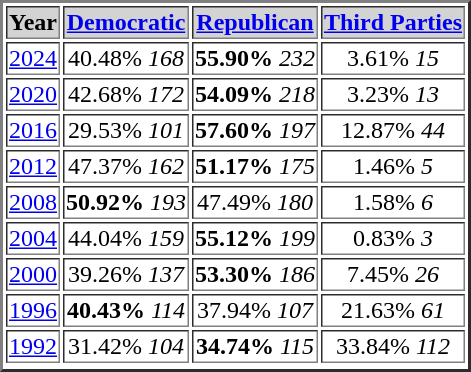<table border = "2">
<tr style="background:lightgrey;">
<th>Year</th>
<th><a href='#'>Democratic</a></th>
<th><a href='#'>Republican</a></th>
<th><a href='#'>Third Parties</a></th>
</tr>
<tr>
<td align="center" ><a href='#'>2024</a></td>
<td align="center" >40.48% <em>168</em></td>
<td align="center" ><strong>55.90%</strong> <em>232</em></td>
<td align="center" >3.61% <em>15</em></td>
</tr>
<tr>
<td align="center" ><a href='#'>2020</a></td>
<td align="center" >42.68% <em>172</em></td>
<td align="center" ><strong>54.09%</strong> <em>218</em></td>
<td align="center" >3.23% <em>13</em></td>
</tr>
<tr>
<td align="center" ><a href='#'>2016</a></td>
<td align="center" >29.53% <em>101</em></td>
<td align="center" ><strong>57.60%</strong> <em>197</em></td>
<td align="center" >12.87% <em>44</em></td>
</tr>
<tr>
<td align="center" ><a href='#'>2012</a></td>
<td align="center" >47.37% <em>162</em></td>
<td align="center" ><strong>51.17%</strong> <em>175</em></td>
<td align="center" >1.46% <em>5</em></td>
</tr>
<tr>
<td align="center" ><a href='#'>2008</a></td>
<td align="center" ><strong>50.92%</strong> <em>193</em></td>
<td align="center" >47.49% <em>180</em></td>
<td align="center" >1.58% <em>6</em></td>
</tr>
<tr>
<td align="center" ><a href='#'>2004</a></td>
<td align="center" >44.04% <em>159</em></td>
<td align="center" ><strong>55.12%</strong> <em>199</em></td>
<td align="center" >0.83% <em>3</em></td>
</tr>
<tr>
<td align="center" ><a href='#'>2000</a></td>
<td align="center" >39.26% <em>137</em></td>
<td align="center" ><strong>53.30%</strong> <em>186</em></td>
<td align="center" >7.45% <em>26</em></td>
</tr>
<tr>
<td align="center" ><a href='#'>1996</a></td>
<td align="center" ><strong>40.43%</strong> <em>114</em></td>
<td align="center" >37.94% <em>107</em></td>
<td align="center" >21.63% <em>61</em></td>
</tr>
<tr>
<td align="center" ><a href='#'>1992</a></td>
<td align="center" >31.42% <em>104</em></td>
<td align="center" ><strong>34.74%</strong> <em>115</em></td>
<td align="center" >33.84% <em>112</em></td>
</tr>
<tr>
</tr>
</table>
